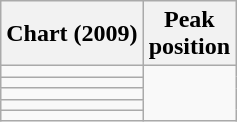<table class="wikitable">
<tr>
<th>Chart (2009)</th>
<th>Peak<br>position</th>
</tr>
<tr>
<td></td>
</tr>
<tr>
<td></td>
</tr>
<tr>
<td></td>
</tr>
<tr>
<td></td>
</tr>
<tr>
<td></td>
</tr>
</table>
